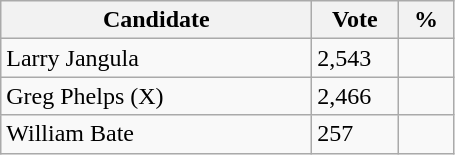<table class="wikitable">
<tr>
<th bgcolor="#DDDDFF" width="200px">Candidate</th>
<th bgcolor="#DDDDFF" width="50px">Vote</th>
<th bgcolor="#DDDDFF" width="30px">%</th>
</tr>
<tr>
<td>Larry Jangula</td>
<td>2,543</td>
<td></td>
</tr>
<tr>
<td>Greg Phelps (X)</td>
<td>2,466</td>
<td></td>
</tr>
<tr>
<td>William Bate</td>
<td>257</td>
<td></td>
</tr>
</table>
